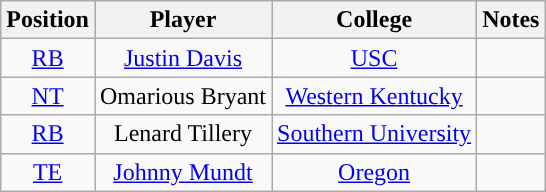<table class="wikitable" style="text-align:center">
<tr>
<th>Position</th>
<th>Player</th>
<th>College</th>
<th>Notes</th>
</tr>
<tr>
<td><a href='#'>RB</a></td>
<td><a href='#'>Justin Davis</a></td>
<td><a href='#'>USC</a></td>
<td></td>
</tr>
<tr>
<td><a href='#'>NT</a></td>
<td>Omarious Bryant</td>
<td><a href='#'>Western Kentucky</a></td>
<td></td>
</tr>
<tr>
<td><a href='#'>RB</a></td>
<td>Lenard Tillery</td>
<td><a href='#'>Southern University</a></td>
<td></td>
</tr>
<tr>
<td><a href='#'>TE</a></td>
<td><a href='#'>Johnny Mundt</a></td>
<td><a href='#'>Oregon</a></td>
<td></td>
</tr>
</table>
